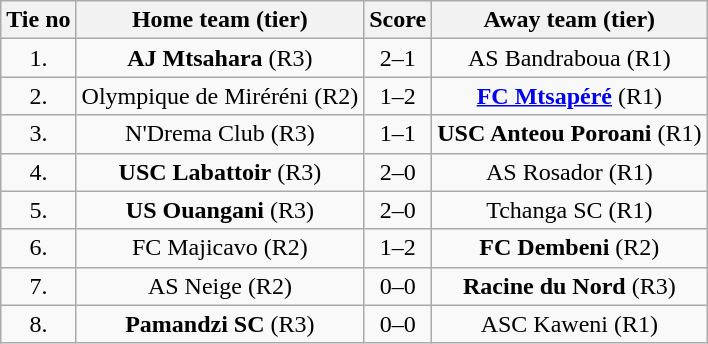<table class="wikitable" style="text-align: center">
<tr>
<th>Tie no</th>
<th>Home team (tier)</th>
<th>Score</th>
<th>Away team (tier)</th>
</tr>
<tr>
<td>1.</td>
<td> <strong>AJ Mtsahara</strong> (R3)</td>
<td>2–1</td>
<td>AS Bandraboua (R1) </td>
</tr>
<tr>
<td>2.</td>
<td> Olympique de Miréréni (R2)</td>
<td>1–2</td>
<td><strong><a href='#'>FC Mtsapéré</a></strong> (R1) </td>
</tr>
<tr>
<td>3.</td>
<td> N'Drema Club (R3)</td>
<td>1–1 </td>
<td><strong>USC Anteou Poroani</strong> (R1) </td>
</tr>
<tr>
<td>4.</td>
<td> <strong>USC Labattoir</strong> (R3)</td>
<td>2–0</td>
<td>AS Rosador (R1) </td>
</tr>
<tr>
<td>5.</td>
<td> <strong>US Ouangani</strong> (R3)</td>
<td>2–0</td>
<td>Tchanga SC (R1) </td>
</tr>
<tr>
<td>6.</td>
<td> FC Majicavo (R2)</td>
<td>1–2</td>
<td><strong>FC Dembeni</strong> (R2) </td>
</tr>
<tr>
<td>7.</td>
<td> AS Neige (R2)</td>
<td>0–0 </td>
<td><strong>Racine du Nord</strong> (R3) </td>
</tr>
<tr>
<td>8.</td>
<td> <strong>Pamandzi SC</strong> (R3)</td>
<td>0–0 </td>
<td>ASC Kaweni (R1) </td>
</tr>
</table>
